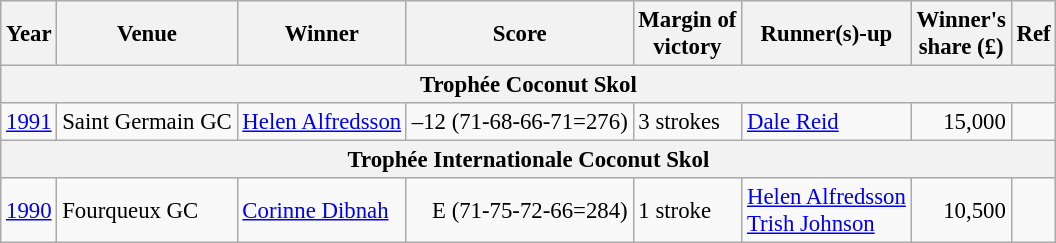<table class=wikitable style="font-size:95%">
<tr>
<th>Year</th>
<th>Venue</th>
<th>Winner</th>
<th>Score</th>
<th>Margin of<br>victory</th>
<th>Runner(s)-up</th>
<th>Winner's<br>share (£)</th>
<th>Ref</th>
</tr>
<tr>
<th colspan=8>Trophée Coconut Skol</th>
</tr>
<tr>
<td><a href='#'>1991</a></td>
<td>Saint Germain GC</td>
<td> <a href='#'>Helen Alfredsson</a></td>
<td align=right>–12 (71-68-66-71=276)</td>
<td>3 strokes</td>
<td> <a href='#'>Dale Reid</a></td>
<td align=right>15,000</td>
<td></td>
</tr>
<tr>
<th colspan=8>Trophée Internationale Coconut Skol</th>
</tr>
<tr>
<td><a href='#'>1990</a></td>
<td>Fourqueux GC</td>
<td> <a href='#'>Corinne Dibnah</a></td>
<td align=right>E (71-75-72-66=284)</td>
<td>1 stroke</td>
<td> <a href='#'>Helen Alfredsson</a><br> <a href='#'>Trish Johnson</a></td>
<td align=right>10,500</td>
<td></td>
</tr>
</table>
